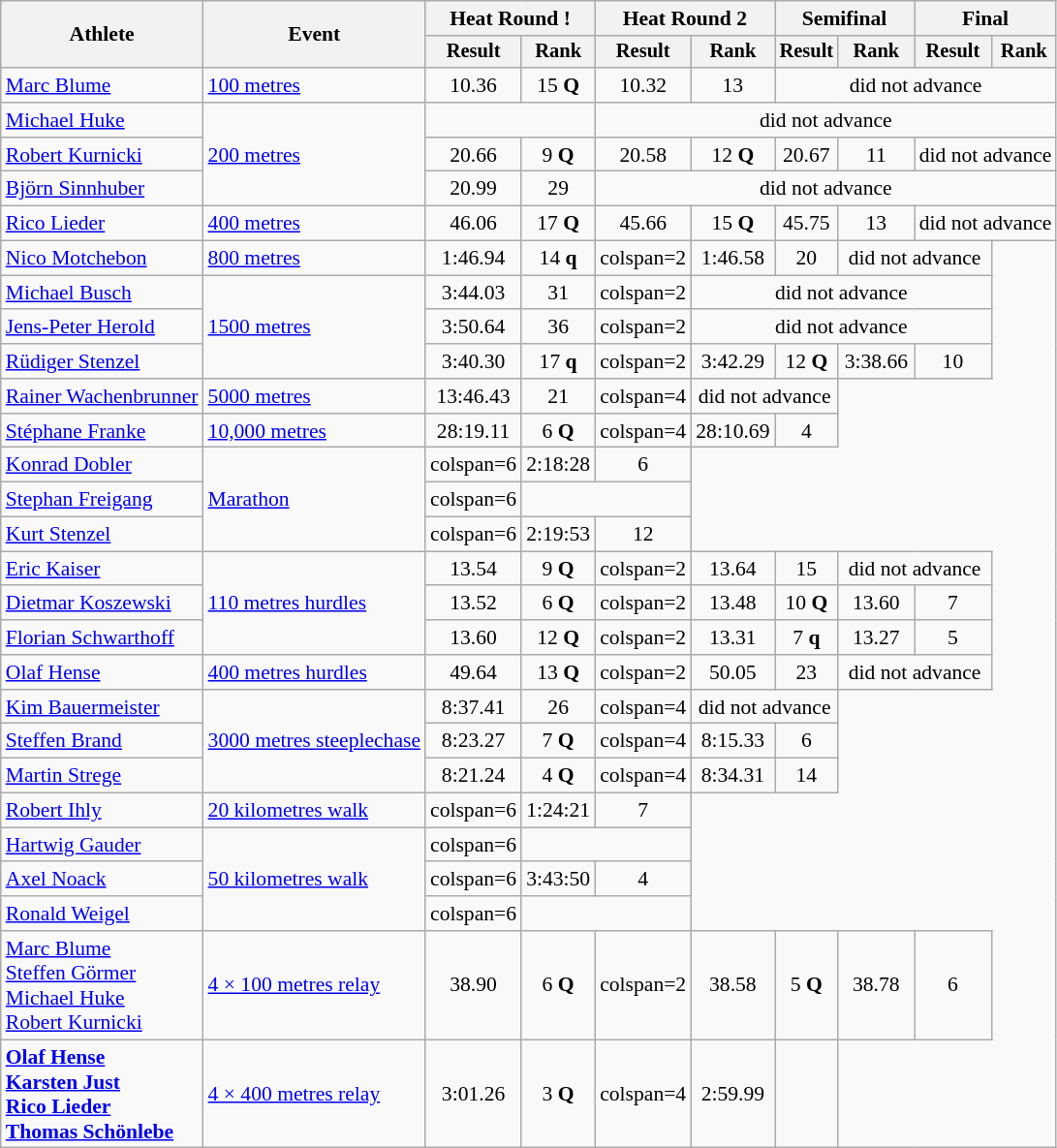<table class=wikitable style=font-size:90%>
<tr>
<th rowspan=2>Athlete</th>
<th rowspan=2>Event</th>
<th colspan=2>Heat Round !</th>
<th colspan=2>Heat Round 2</th>
<th colspan=2>Semifinal</th>
<th colspan=2>Final</th>
</tr>
<tr style=font-size:95%>
<th>Result</th>
<th>Rank</th>
<th>Result</th>
<th>Rank</th>
<th>Result</th>
<th>Rank</th>
<th>Result</th>
<th>Rank</th>
</tr>
<tr align=center>
<td align=left><a href='#'>Marc Blume</a></td>
<td align=left><a href='#'>100 metres</a></td>
<td>10.36</td>
<td>15 <strong>Q</strong></td>
<td>10.32</td>
<td>13</td>
<td colspan=4>did not advance</td>
</tr>
<tr align=center>
<td align=left><a href='#'>Michael Huke</a></td>
<td align=left rowspan=3><a href='#'>200 metres</a></td>
<td colspan=2></td>
<td colspan=6>did not advance</td>
</tr>
<tr align=center>
<td align=left><a href='#'>Robert Kurnicki</a></td>
<td>20.66</td>
<td>9 <strong>Q</strong></td>
<td>20.58</td>
<td>12 <strong>Q</strong></td>
<td>20.67</td>
<td>11</td>
<td colspan=2>did not advance</td>
</tr>
<tr align=center>
<td align=left><a href='#'>Björn Sinnhuber</a></td>
<td>20.99</td>
<td>29</td>
<td colspan=6>did not advance</td>
</tr>
<tr align=center>
<td align=left><a href='#'>Rico Lieder</a></td>
<td align=left><a href='#'>400 metres</a></td>
<td>46.06</td>
<td>17 <strong>Q</strong></td>
<td>45.66</td>
<td>15 <strong>Q</strong></td>
<td>45.75</td>
<td>13</td>
<td colspan=2>did not advance</td>
</tr>
<tr align=center>
<td align=left><a href='#'>Nico Motchebon</a></td>
<td align=left><a href='#'>800 metres</a></td>
<td>1:46.94</td>
<td>14 <strong>q</strong></td>
<td>colspan=2</td>
<td>1:46.58</td>
<td>20</td>
<td colspan=2>did not advance</td>
</tr>
<tr align=center>
<td align=left><a href='#'>Michael Busch</a></td>
<td align=left rowspan=3><a href='#'>1500 metres</a></td>
<td>3:44.03</td>
<td>31</td>
<td>colspan=2</td>
<td colspan=4>did not advance</td>
</tr>
<tr align=center>
<td align=left><a href='#'>Jens-Peter Herold</a></td>
<td>3:50.64</td>
<td>36</td>
<td>colspan=2</td>
<td colspan=4>did not advance</td>
</tr>
<tr align=center>
<td align=left><a href='#'>Rüdiger Stenzel</a></td>
<td>3:40.30</td>
<td>17 <strong>q</strong></td>
<td>colspan=2</td>
<td>3:42.29</td>
<td>12 <strong>Q</strong></td>
<td>3:38.66</td>
<td>10</td>
</tr>
<tr align=center>
<td align=left><a href='#'>Rainer Wachenbrunner</a></td>
<td align=left><a href='#'>5000 metres</a></td>
<td>13:46.43</td>
<td>21</td>
<td>colspan=4</td>
<td colspan=2>did not advance</td>
</tr>
<tr align=center>
<td align=left><a href='#'>Stéphane Franke</a></td>
<td align=left><a href='#'>10,000 metres</a></td>
<td>28:19.11</td>
<td>6 <strong>Q</strong></td>
<td>colspan=4</td>
<td>28:10.69</td>
<td>4</td>
</tr>
<tr align=center>
<td align=left><a href='#'>Konrad Dobler</a></td>
<td align=left rowspan=3><a href='#'>Marathon</a></td>
<td>colspan=6</td>
<td>2:18:28</td>
<td>6</td>
</tr>
<tr align=center>
<td align=left><a href='#'>Stephan Freigang</a></td>
<td>colspan=6</td>
<td colspan=2></td>
</tr>
<tr align=center>
<td align=left><a href='#'>Kurt Stenzel</a></td>
<td>colspan=6</td>
<td>2:19:53</td>
<td>12</td>
</tr>
<tr align=center>
<td align=left><a href='#'>Eric Kaiser</a></td>
<td align=left rowspan=3><a href='#'>110 metres hurdles</a></td>
<td>13.54</td>
<td>9 <strong>Q</strong></td>
<td>colspan=2</td>
<td>13.64</td>
<td>15</td>
<td colspan=2>did not advance</td>
</tr>
<tr align=center>
<td align=left><a href='#'>Dietmar Koszewski</a></td>
<td>13.52</td>
<td>6 <strong>Q</strong></td>
<td>colspan=2</td>
<td>13.48</td>
<td>10 <strong>Q</strong></td>
<td>13.60</td>
<td>7</td>
</tr>
<tr align=center>
<td align=left><a href='#'>Florian Schwarthoff</a></td>
<td>13.60</td>
<td>12 <strong>Q</strong></td>
<td>colspan=2</td>
<td>13.31</td>
<td>7 <strong>q</strong></td>
<td>13.27</td>
<td>5</td>
</tr>
<tr align=center>
<td align=left><a href='#'>Olaf Hense</a></td>
<td align=left><a href='#'>400 metres hurdles</a></td>
<td>49.64</td>
<td>13 <strong>Q</strong></td>
<td>colspan=2</td>
<td>50.05</td>
<td>23</td>
<td colspan=2>did not advance</td>
</tr>
<tr align=center>
<td align=left><a href='#'>Kim Bauermeister</a></td>
<td align=left rowspan=3><a href='#'>3000 metres steeplechase</a></td>
<td>8:37.41</td>
<td>26</td>
<td>colspan=4</td>
<td colspan=2>did not advance</td>
</tr>
<tr align=center>
<td align=left><a href='#'>Steffen Brand</a></td>
<td>8:23.27</td>
<td>7 <strong>Q</strong></td>
<td>colspan=4</td>
<td>8:15.33</td>
<td>6</td>
</tr>
<tr align=center>
<td align=left><a href='#'>Martin Strege</a></td>
<td>8:21.24</td>
<td>4 <strong>Q</strong></td>
<td>colspan=4</td>
<td>8:34.31</td>
<td>14</td>
</tr>
<tr align=center>
<td align=left><a href='#'>Robert Ihly</a></td>
<td align=left><a href='#'>20 kilometres walk</a></td>
<td>colspan=6</td>
<td>1:24:21</td>
<td>7</td>
</tr>
<tr align=center>
<td align=left><a href='#'>Hartwig Gauder</a></td>
<td align=left rowspan=3><a href='#'>50 kilometres walk</a></td>
<td>colspan=6</td>
<td colspan=2></td>
</tr>
<tr align=center>
<td align=left><a href='#'>Axel Noack</a></td>
<td>colspan=6</td>
<td>3:43:50</td>
<td>4</td>
</tr>
<tr align=center>
<td align=left><a href='#'>Ronald Weigel</a></td>
<td>colspan=6</td>
<td colspan=2></td>
</tr>
<tr align=center>
<td align=left><a href='#'>Marc Blume</a><br><a href='#'>Steffen Görmer</a><br><a href='#'>Michael Huke</a><br><a href='#'>Robert Kurnicki</a></td>
<td align=left><a href='#'>4 × 100 metres relay</a></td>
<td>38.90</td>
<td>6 <strong>Q</strong></td>
<td>colspan=2</td>
<td>38.58</td>
<td>5 <strong>Q</strong></td>
<td>38.78</td>
<td>6</td>
</tr>
<tr align=center>
<td align=left><strong><a href='#'>Olaf Hense</a><br><a href='#'>Karsten Just</a><br><a href='#'>Rico Lieder</a><br><a href='#'>Thomas Schönlebe</a></strong></td>
<td align=left><a href='#'>4 × 400 metres relay</a></td>
<td>3:01.26</td>
<td>3 <strong>Q</strong></td>
<td>colspan=4</td>
<td>2:59.99</td>
<td></td>
</tr>
</table>
